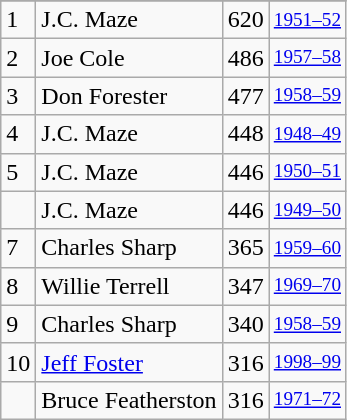<table class="wikitable">
<tr>
</tr>
<tr>
<td>1</td>
<td>J.C. Maze</td>
<td>620</td>
<td style="font-size:80%;"><a href='#'>1951–52</a></td>
</tr>
<tr>
<td>2</td>
<td>Joe Cole</td>
<td>486</td>
<td style="font-size:80%;"><a href='#'>1957–58</a></td>
</tr>
<tr>
<td>3</td>
<td>Don Forester</td>
<td>477</td>
<td style="font-size:80%;"><a href='#'>1958–59</a></td>
</tr>
<tr>
<td>4</td>
<td>J.C. Maze</td>
<td>448</td>
<td style="font-size:80%;"><a href='#'>1948–49</a></td>
</tr>
<tr>
<td>5</td>
<td>J.C. Maze</td>
<td>446</td>
<td style="font-size:80%;"><a href='#'>1950–51</a></td>
</tr>
<tr>
<td></td>
<td>J.C. Maze</td>
<td>446</td>
<td style="font-size:80%;"><a href='#'>1949–50</a></td>
</tr>
<tr>
<td>7</td>
<td>Charles Sharp</td>
<td>365</td>
<td style="font-size:80%;"><a href='#'>1959–60</a></td>
</tr>
<tr>
<td>8</td>
<td>Willie Terrell</td>
<td>347</td>
<td style="font-size:80%;"><a href='#'>1969–70</a></td>
</tr>
<tr>
<td>9</td>
<td>Charles Sharp</td>
<td>340</td>
<td style="font-size:80%;"><a href='#'>1958–59</a></td>
</tr>
<tr>
<td>10</td>
<td><a href='#'>Jeff Foster</a></td>
<td>316</td>
<td style="font-size:80%;"><a href='#'>1998–99</a></td>
</tr>
<tr>
<td></td>
<td>Bruce Featherston</td>
<td>316</td>
<td style="font-size:80%;"><a href='#'>1971–72</a></td>
</tr>
</table>
